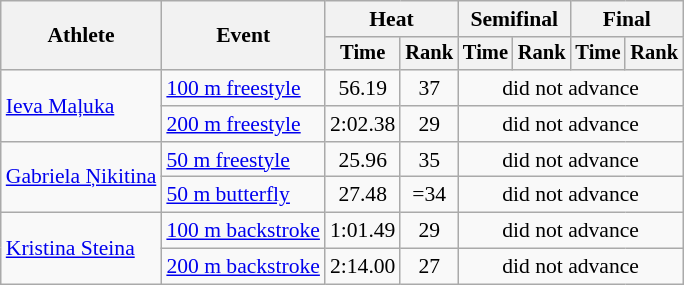<table class="wikitable" style="text-align:center; font-size:90%">
<tr>
<th rowspan="2">Athlete</th>
<th rowspan="2">Event</th>
<th colspan="2">Heat</th>
<th colspan="2">Semifinal</th>
<th colspan="2">Final</th>
</tr>
<tr style="font-size:95%">
<th>Time</th>
<th>Rank</th>
<th>Time</th>
<th>Rank</th>
<th>Time</th>
<th>Rank</th>
</tr>
<tr>
<td align=left rowspan=2><a href='#'>Ieva Maļuka</a></td>
<td align=left><a href='#'>100 m freestyle</a></td>
<td>56.19</td>
<td>37</td>
<td colspan=4>did not advance</td>
</tr>
<tr>
<td align=left><a href='#'>200 m freestyle</a></td>
<td>2:02.38</td>
<td>29</td>
<td colspan=4>did not advance</td>
</tr>
<tr>
<td align=left rowspan=2><a href='#'>Gabriela Ņikitina</a></td>
<td align=left><a href='#'>50 m freestyle</a></td>
<td>25.96</td>
<td>35</td>
<td colspan=4>did not advance</td>
</tr>
<tr>
<td align=left><a href='#'>50 m butterfly</a></td>
<td>27.48</td>
<td>=34</td>
<td colspan=4>did not advance</td>
</tr>
<tr>
<td align=left rowspan=2><a href='#'>Kristina Steina</a></td>
<td align=left><a href='#'>100 m backstroke</a></td>
<td>1:01.49</td>
<td>29</td>
<td colspan=4>did not advance</td>
</tr>
<tr>
<td align=left><a href='#'>200 m backstroke</a></td>
<td>2:14.00</td>
<td>27</td>
<td colspan=4>did not advance</td>
</tr>
</table>
